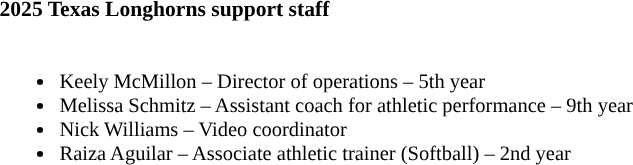<table class="toccolours" style="border-collapse:collapse; font-size:90%;">
<tr>
<td colspan="1"><strong>2025 Texas Longhorns support staff</strong></td>
</tr>
<tr>
<td style="text-align: left; font-size: 95%;" valign="top"><br><ul><li>Keely McMillon – Director of operations – 5th year</li><li>Melissa Schmitz – Assistant coach for athletic performance – 9th year</li><li>Nick Williams – Video coordinator</li><li>Raiza Aguilar – Associate athletic trainer (Softball) – 2nd year</li></ul></td>
</tr>
</table>
